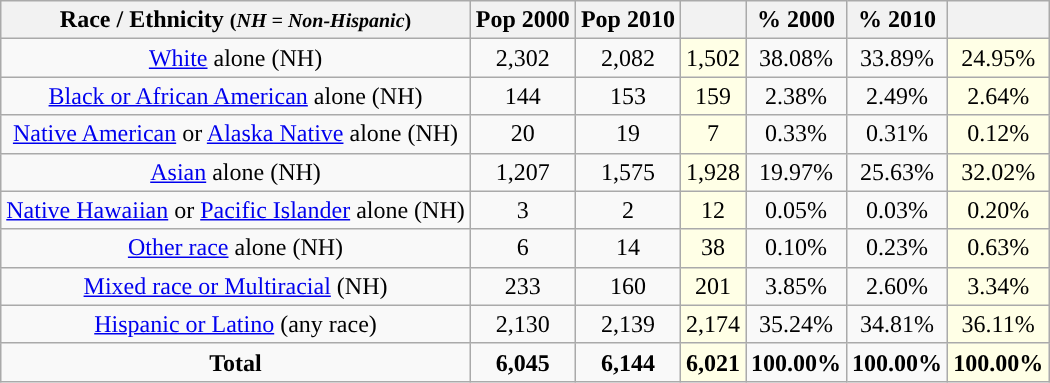<table class="wikitable" style="text-align:center;">
<tr>
<th>Race / Ethnicity <small>(<em>NH = Non-Hispanic</em>)</small></th>
<th>Pop 2000</th>
<th>Pop 2010</th>
<th></th>
<th>% 2000</th>
<th>% 2010</th>
<th></th>
</tr>
<tr>
<td><a href='#'>White</a> alone (NH)</td>
<td>2,302</td>
<td>2,082</td>
<td style='background: #ffffe6;'>1,502</td>
<td>38.08%</td>
<td>33.89%</td>
<td style='background: #ffffe6;'>24.95%</td>
</tr>
<tr>
<td><a href='#'>Black or African American</a> alone (NH)</td>
<td>144</td>
<td>153</td>
<td style='background: #ffffe6;'>159</td>
<td>2.38%</td>
<td>2.49%</td>
<td style='background: #ffffe6;'>2.64%</td>
</tr>
<tr>
<td><a href='#'>Native American</a> or <a href='#'>Alaska Native</a> alone (NH)</td>
<td>20</td>
<td>19</td>
<td style='background: #ffffe6;'>7</td>
<td>0.33%</td>
<td>0.31%</td>
<td style='background: #ffffe6;'>0.12%</td>
</tr>
<tr>
<td><a href='#'>Asian</a> alone (NH)</td>
<td>1,207</td>
<td>1,575</td>
<td style='background: #ffffe6;'>1,928</td>
<td>19.97%</td>
<td>25.63%</td>
<td style='background: #ffffe6;'>32.02%</td>
</tr>
<tr>
<td><a href='#'>Native Hawaiian</a> or <a href='#'>Pacific Islander</a> alone (NH)</td>
<td>3</td>
<td>2</td>
<td style='background: #ffffe6;'>12</td>
<td>0.05%</td>
<td>0.03%</td>
<td style='background: #ffffe6;'>0.20%</td>
</tr>
<tr>
<td><a href='#'>Other race</a> alone (NH)</td>
<td>6</td>
<td>14</td>
<td style='background: #ffffe6;'>38</td>
<td>0.10%</td>
<td>0.23%</td>
<td style='background: #ffffe6;'>0.63%</td>
</tr>
<tr>
<td><a href='#'>Mixed race or Multiracial</a> (NH)</td>
<td>233</td>
<td>160</td>
<td style='background: #ffffe6;'>201</td>
<td>3.85%</td>
<td>2.60%</td>
<td style='background: #ffffe6;'>3.34%</td>
</tr>
<tr>
<td><a href='#'>Hispanic or Latino</a> (any race)</td>
<td>2,130</td>
<td>2,139</td>
<td style='background: #ffffe6;'>2,174</td>
<td>35.24%</td>
<td>34.81%</td>
<td style='background: #ffffe6;'>36.11%</td>
</tr>
<tr>
<td><strong>Total</strong></td>
<td><strong>6,045</strong></td>
<td><strong>6,144</strong></td>
<td style='background: #ffffe6;'><strong>6,021</strong></td>
<td><strong>100.00%</strong></td>
<td><strong>100.00%</strong></td>
<td style='background: #ffffe6;'><strong>100.00%</strong></td>
</tr>
</table>
